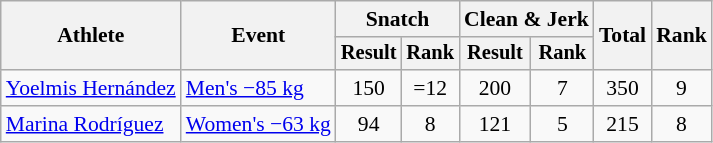<table class="wikitable" style="font-size:90%">
<tr>
<th rowspan="2">Athlete</th>
<th rowspan="2">Event</th>
<th colspan="2">Snatch</th>
<th colspan="2">Clean & Jerk</th>
<th rowspan="2">Total</th>
<th rowspan="2">Rank</th>
</tr>
<tr style="font-size:95%">
<th>Result</th>
<th>Rank</th>
<th>Result</th>
<th>Rank</th>
</tr>
<tr align=center>
<td align=left><a href='#'>Yoelmis Hernández</a></td>
<td align=left><a href='#'>Men's −85 kg</a></td>
<td>150</td>
<td>=12</td>
<td>200</td>
<td>7</td>
<td>350</td>
<td>9</td>
</tr>
<tr align=center>
<td align=left><a href='#'>Marina Rodríguez</a></td>
<td align=left><a href='#'>Women's −63 kg</a></td>
<td>94</td>
<td>8</td>
<td>121</td>
<td>5</td>
<td>215</td>
<td>8</td>
</tr>
</table>
